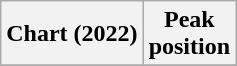<table class="wikitable sortable plainrowheaders" style="text-align:center">
<tr>
<th scope="col">Chart (2022)</th>
<th scope="col">Peak<br>position</th>
</tr>
<tr>
</tr>
</table>
